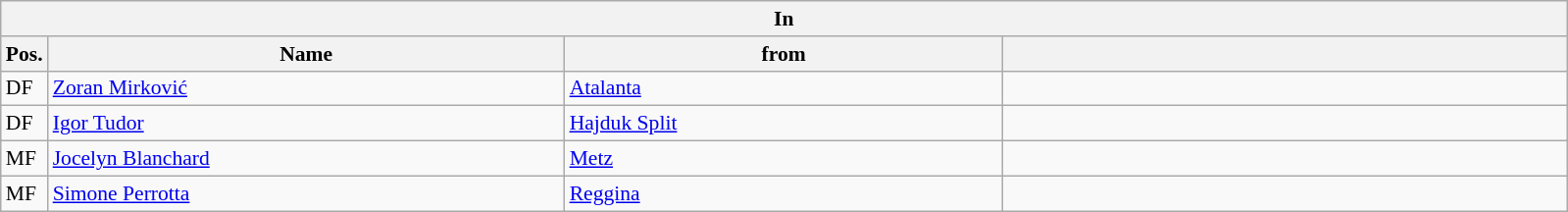<table class="wikitable" style="font-size:90%;">
<tr>
<th colspan="4">In</th>
</tr>
<tr>
<th width=3%>Pos.</th>
<th width=33%>Name</th>
<th width=28%>from</th>
<th width=36%></th>
</tr>
<tr>
<td>DF</td>
<td><a href='#'>Zoran Mirković</a></td>
<td><a href='#'>Atalanta</a></td>
<td></td>
</tr>
<tr>
<td>DF</td>
<td><a href='#'>Igor Tudor</a></td>
<td> <a href='#'>Hajduk Split</a></td>
<td></td>
</tr>
<tr>
<td>MF</td>
<td><a href='#'>Jocelyn Blanchard</a></td>
<td> <a href='#'>Metz</a></td>
<td></td>
</tr>
<tr>
<td>MF</td>
<td><a href='#'>Simone Perrotta</a></td>
<td><a href='#'>Reggina</a></td>
<td></td>
</tr>
</table>
